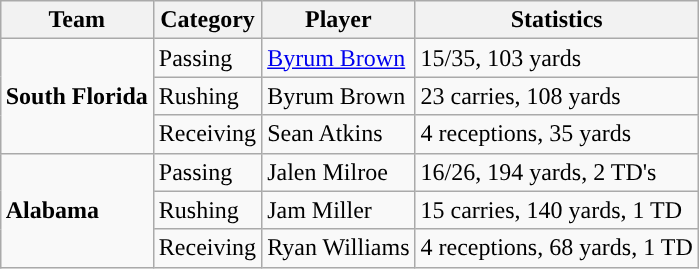<table class="wikitable" style="float: right;">
<tr>
<th>Team</th>
<th>Category</th>
<th>Player</th>
<th>Statistics</th>
</tr>
<tr>
<td rowspan=3><strong>South Florida</strong></td>
<td>Passing</td>
<td><a href='#'>Byrum Brown</a></td>
<td>15/35, 103 yards</td>
</tr>
<tr>
<td>Rushing</td>
<td>Byrum Brown</td>
<td>23 carries, 108 yards</td>
</tr>
<tr>
<td>Receiving</td>
<td>Sean Atkins</td>
<td>4 receptions, 35 yards</td>
</tr>
<tr>
<td rowspan=3><strong>Alabama</strong></td>
<td>Passing</td>
<td>Jalen Milroe</td>
<td>16/26, 194 yards, 2 TD's</td>
</tr>
<tr>
<td>Rushing</td>
<td>Jam Miller</td>
<td>15 carries, 140 yards, 1 TD</td>
</tr>
<tr>
<td>Receiving</td>
<td>Ryan Williams</td>
<td>4 receptions, 68 yards, 1 TD</td>
</tr>
</table>
